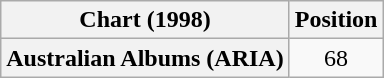<table class="wikitable plainrowheaders" style="text-align:center">
<tr>
<th scope="col">Chart (1998)</th>
<th scope="col">Position</th>
</tr>
<tr>
<th scope="row">Australian Albums (ARIA)</th>
<td>68</td>
</tr>
</table>
